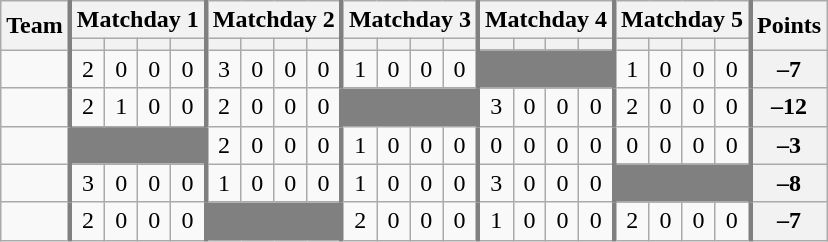<table class="wikitable sortable" style="text-align:center;">
<tr>
<th rowspan=2>Team</th>
<th colspan=4 style="border-left:3px solid gray">Matchday 1</th>
<th colspan=4 style="border-left:3px solid gray">Matchday 2</th>
<th colspan=4 style="border-left:3px solid gray">Matchday 3</th>
<th colspan=4 style="border-left:3px solid gray">Matchday 4</th>
<th colspan=4 style="border-left:3px solid gray">Matchday 5</th>
<th rowspan=2 style="border-left:3px solid gray">Points</th>
</tr>
<tr>
<th style="border-left:3px solid gray"></th>
<th></th>
<th></th>
<th></th>
<th style="border-left:3px solid gray"></th>
<th></th>
<th></th>
<th></th>
<th style="border-left:3px solid gray"></th>
<th></th>
<th></th>
<th></th>
<th style="border-left:3px solid gray"></th>
<th></th>
<th></th>
<th></th>
<th style="border-left:3px solid gray"></th>
<th></th>
<th></th>
<th></th>
</tr>
<tr>
<td align=left></td>
<td style="border-left:3px solid gray">2</td>
<td>0</td>
<td>0</td>
<td>0</td>
<td style="border-left:3px solid gray">3</td>
<td>0</td>
<td>0</td>
<td>0</td>
<td style="border-left:3px solid gray">1</td>
<td>0</td>
<td>0</td>
<td>0</td>
<td style="border-left:3px solid gray" bgcolor="gray" colspan="4"></td>
<td style="border-left:3px solid gray">1</td>
<td>0</td>
<td>0</td>
<td>0</td>
<th style="border-left:3px solid gray">–7</th>
</tr>
<tr>
<td align=left></td>
<td style="border-left:3px solid gray">2</td>
<td>1</td>
<td>0</td>
<td>0</td>
<td style="border-left:3px solid gray">2</td>
<td>0</td>
<td>0</td>
<td>0</td>
<td style="border-left:3px solid gray" bgcolor="gray" colspan="4"></td>
<td style="border-left:3px solid gray">3</td>
<td>0</td>
<td>0</td>
<td>0</td>
<td style="border-left:3px solid gray">2</td>
<td>0</td>
<td>0</td>
<td>0</td>
<th style="border-left:3px solid gray">–12</th>
</tr>
<tr>
<td align=left></td>
<td style="border-left:3px solid gray" bgcolor="gray" colspan="4"></td>
<td style="border-left:3px solid gray">2</td>
<td>0</td>
<td>0</td>
<td>0</td>
<td style="border-left:3px solid gray">1</td>
<td>0</td>
<td>0</td>
<td>0</td>
<td style="border-left:3px solid gray">0</td>
<td>0</td>
<td>0</td>
<td>0</td>
<td style="border-left:3px solid gray">0</td>
<td>0</td>
<td>0</td>
<td>0</td>
<th style="border-left:3px solid gray">–3</th>
</tr>
<tr>
<td align=left></td>
<td style="border-left:3px solid gray">3</td>
<td>0</td>
<td>0</td>
<td>0</td>
<td style="border-left:3px solid gray">1</td>
<td>0</td>
<td>0</td>
<td>0</td>
<td style="border-left:3px solid gray">1</td>
<td>0</td>
<td>0</td>
<td>0</td>
<td style="border-left:3px solid gray">3</td>
<td>0</td>
<td>0</td>
<td>0</td>
<td style="border-left:3px solid gray" bgcolor="gray" colspan="4"></td>
<th style="border-left:3px solid gray">–8</th>
</tr>
<tr>
<td align=left></td>
<td style="border-left:3px solid gray">2</td>
<td>0</td>
<td>0</td>
<td>0</td>
<td style="border-left:3px solid gray" bgcolor="gray" colspan="4"></td>
<td style="border-left:3px solid gray">2</td>
<td>0</td>
<td>0</td>
<td>0</td>
<td style="border-left:3px solid gray">1</td>
<td>0</td>
<td>0</td>
<td>0</td>
<td style="border-left:3px solid gray">2</td>
<td>0</td>
<td>0</td>
<td>0</td>
<th style="border-left:3px solid gray">–7</th>
</tr>
</table>
